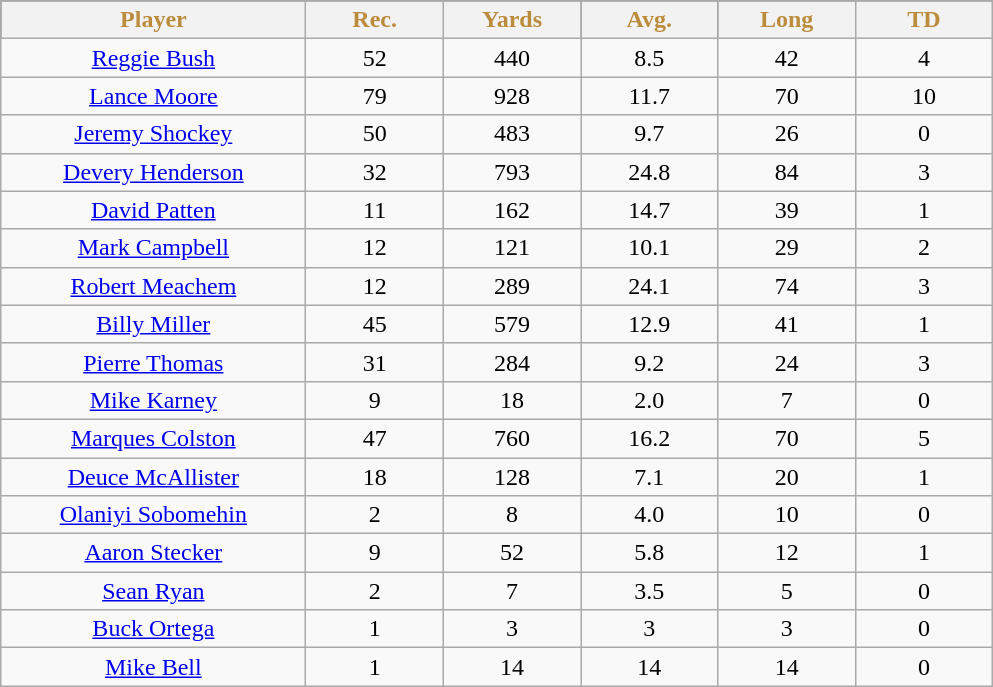<table class="wikitable">
<tr style="background:black; color:#BB8C3C">
<th bgcolor="#DDDDFF" width="20%">Player</th>
<th bgcolor="#DDDDFF" width="9%">Rec.</th>
<th bgcolor="#DDDDFF" width="9%">Yards</th>
<th bgcolor="#DDDDFF" width="9%">Avg.</th>
<th bgcolor="#DDDDFF" width="9%">Long</th>
<th bgcolor="#DDDDFF" width="9%">TD</th>
</tr>
<tr align="center">
<td><a href='#'>Reggie Bush</a></td>
<td>52</td>
<td>440</td>
<td>8.5</td>
<td>42</td>
<td>4</td>
</tr>
<tr align="center">
<td><a href='#'>Lance Moore</a></td>
<td>79</td>
<td>928</td>
<td>11.7</td>
<td>70</td>
<td>10</td>
</tr>
<tr align="center">
<td><a href='#'>Jeremy Shockey</a></td>
<td>50</td>
<td>483</td>
<td>9.7</td>
<td>26</td>
<td>0</td>
</tr>
<tr align="center">
<td><a href='#'>Devery Henderson</a></td>
<td>32</td>
<td>793</td>
<td>24.8</td>
<td>84</td>
<td>3</td>
</tr>
<tr align="center">
<td><a href='#'>David Patten</a></td>
<td>11</td>
<td>162</td>
<td>14.7</td>
<td>39</td>
<td>1</td>
</tr>
<tr align="center">
<td><a href='#'>Mark Campbell</a></td>
<td>12</td>
<td>121</td>
<td>10.1</td>
<td>29</td>
<td>2</td>
</tr>
<tr align="center">
<td><a href='#'>Robert Meachem</a></td>
<td>12</td>
<td>289</td>
<td>24.1</td>
<td>74</td>
<td>3</td>
</tr>
<tr align="center">
<td><a href='#'>Billy Miller</a></td>
<td>45</td>
<td>579</td>
<td>12.9</td>
<td>41</td>
<td>1</td>
</tr>
<tr align="center">
<td><a href='#'>Pierre Thomas</a></td>
<td>31</td>
<td>284</td>
<td>9.2</td>
<td>24</td>
<td>3</td>
</tr>
<tr align="center">
<td><a href='#'>Mike Karney</a></td>
<td>9</td>
<td>18</td>
<td>2.0</td>
<td>7</td>
<td>0</td>
</tr>
<tr align="center">
<td><a href='#'>Marques Colston</a></td>
<td>47</td>
<td>760</td>
<td>16.2</td>
<td>70</td>
<td>5</td>
</tr>
<tr align="center">
<td><a href='#'>Deuce McAllister</a></td>
<td>18</td>
<td>128</td>
<td>7.1</td>
<td>20</td>
<td>1</td>
</tr>
<tr align="center">
<td><a href='#'>Olaniyi Sobomehin</a></td>
<td>2</td>
<td>8</td>
<td>4.0</td>
<td>10</td>
<td>0</td>
</tr>
<tr align="center">
<td><a href='#'>Aaron Stecker</a></td>
<td>9</td>
<td>52</td>
<td>5.8</td>
<td>12</td>
<td>1</td>
</tr>
<tr align="center">
<td><a href='#'>Sean Ryan</a></td>
<td>2</td>
<td>7</td>
<td>3.5</td>
<td>5</td>
<td>0</td>
</tr>
<tr align="center">
<td><a href='#'>Buck Ortega</a></td>
<td>1</td>
<td>3</td>
<td>3</td>
<td>3</td>
<td>0</td>
</tr>
<tr align="center">
<td><a href='#'>Mike Bell</a></td>
<td>1</td>
<td>14</td>
<td>14</td>
<td>14</td>
<td>0</td>
</tr>
</table>
